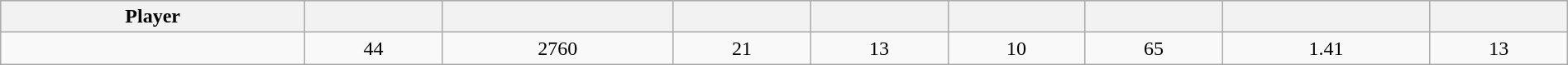<table class="wikitable sortable" style="width:100%;">
<tr style="text-align:center; background:#ddd;">
<th>Player</th>
<th></th>
<th></th>
<th></th>
<th></th>
<th></th>
<th></th>
<th></th>
<th></th>
</tr>
<tr align=center>
<td></td>
<td>44</td>
<td>2760</td>
<td>21</td>
<td>13</td>
<td>10</td>
<td>65</td>
<td>1.41</td>
<td>13</td>
</tr>
</table>
